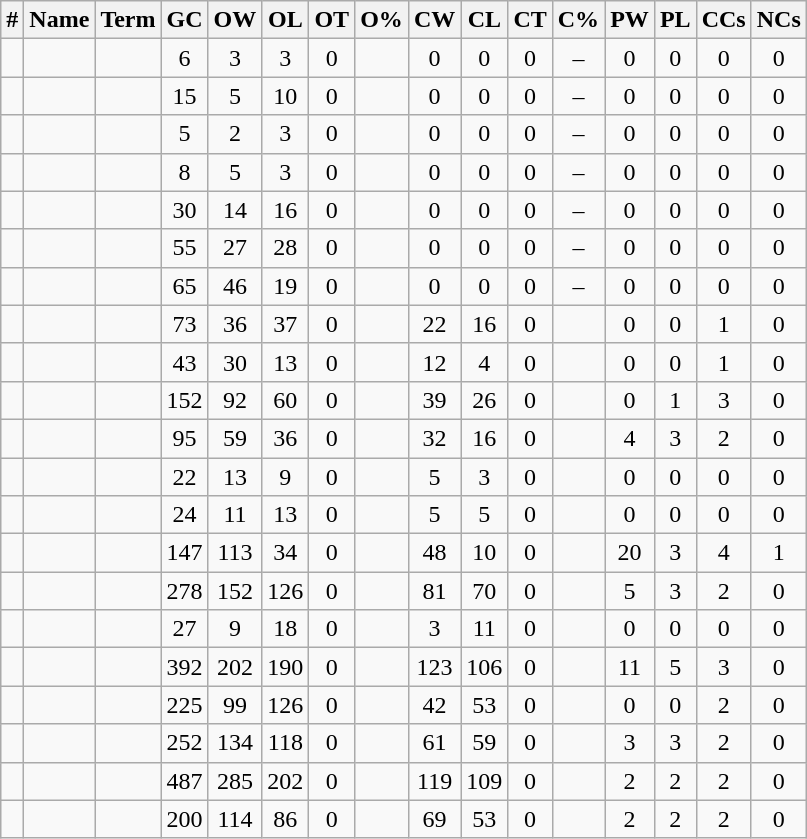<table class="wikitable sortable" style="text-align:center">
<tr>
<th>#</th>
<th>Name</th>
<th>Term</th>
<th>GC</th>
<th>OW</th>
<th>OL</th>
<th>OT</th>
<th>O%</th>
<th>CW</th>
<th>CL</th>
<th>CT</th>
<th>C%</th>
<th>PW</th>
<th>PL</th>
<th>CCs</th>
<th>NCs</th>
</tr>
<tr>
<td></td>
<td></td>
<td></td>
<td>6</td>
<td>3</td>
<td>3</td>
<td>0</td>
<td></td>
<td>0</td>
<td>0</td>
<td>0</td>
<td>–</td>
<td>0</td>
<td>0</td>
<td>0</td>
<td>0</td>
</tr>
<tr>
<td></td>
<td></td>
<td></td>
<td>15</td>
<td>5</td>
<td>10</td>
<td>0</td>
<td></td>
<td>0</td>
<td>0</td>
<td>0</td>
<td>–</td>
<td>0</td>
<td>0</td>
<td>0</td>
<td>0</td>
</tr>
<tr>
<td></td>
<td></td>
<td></td>
<td>5</td>
<td>2</td>
<td>3</td>
<td>0</td>
<td></td>
<td>0</td>
<td>0</td>
<td>0</td>
<td>–</td>
<td>0</td>
<td>0</td>
<td>0</td>
<td>0</td>
</tr>
<tr>
<td></td>
<td></td>
<td></td>
<td>8</td>
<td>5</td>
<td>3</td>
<td>0</td>
<td></td>
<td>0</td>
<td>0</td>
<td>0</td>
<td>–</td>
<td>0</td>
<td>0</td>
<td>0</td>
<td>0</td>
</tr>
<tr>
<td></td>
<td></td>
<td></td>
<td>30</td>
<td>14</td>
<td>16</td>
<td>0</td>
<td></td>
<td>0</td>
<td>0</td>
<td>0</td>
<td>–</td>
<td>0</td>
<td>0</td>
<td>0</td>
<td>0</td>
</tr>
<tr>
<td></td>
<td></td>
<td></td>
<td>55</td>
<td>27</td>
<td>28</td>
<td>0</td>
<td></td>
<td>0</td>
<td>0</td>
<td>0</td>
<td>–</td>
<td>0</td>
<td>0</td>
<td>0</td>
<td>0</td>
</tr>
<tr>
<td></td>
<td></td>
<td></td>
<td>65</td>
<td>46</td>
<td>19</td>
<td>0</td>
<td></td>
<td>0</td>
<td>0</td>
<td>0</td>
<td>–</td>
<td>0</td>
<td>0</td>
<td>0</td>
<td>0</td>
</tr>
<tr>
<td></td>
<td></td>
<td></td>
<td>73</td>
<td>36</td>
<td>37</td>
<td>0</td>
<td></td>
<td>22</td>
<td>16</td>
<td>0</td>
<td></td>
<td>0</td>
<td>0</td>
<td>1</td>
<td>0</td>
</tr>
<tr>
<td></td>
<td></td>
<td></td>
<td>43</td>
<td>30</td>
<td>13</td>
<td>0</td>
<td></td>
<td>12</td>
<td>4</td>
<td>0</td>
<td></td>
<td>0</td>
<td>0</td>
<td>1</td>
<td>0</td>
</tr>
<tr>
<td></td>
<td></td>
<td></td>
<td>152</td>
<td>92</td>
<td>60</td>
<td>0</td>
<td></td>
<td>39</td>
<td>26</td>
<td>0</td>
<td></td>
<td>0</td>
<td>1</td>
<td>3</td>
<td>0</td>
</tr>
<tr>
<td></td>
<td></td>
<td></td>
<td>95</td>
<td>59</td>
<td>36</td>
<td>0</td>
<td></td>
<td>32</td>
<td>16</td>
<td>0</td>
<td></td>
<td>4</td>
<td>3</td>
<td>2</td>
<td>0</td>
</tr>
<tr>
<td></td>
<td></td>
<td></td>
<td>22</td>
<td>13</td>
<td>9</td>
<td>0</td>
<td></td>
<td>5</td>
<td>3</td>
<td>0</td>
<td></td>
<td>0</td>
<td>0</td>
<td>0</td>
<td>0</td>
</tr>
<tr>
<td></td>
<td></td>
<td></td>
<td>24</td>
<td>11</td>
<td>13</td>
<td>0</td>
<td></td>
<td>5</td>
<td>5</td>
<td>0</td>
<td></td>
<td>0</td>
<td>0</td>
<td>0</td>
<td>0</td>
</tr>
<tr>
<td></td>
<td></td>
<td></td>
<td>147</td>
<td>113</td>
<td>34</td>
<td>0</td>
<td></td>
<td>48</td>
<td>10</td>
<td>0</td>
<td></td>
<td>20</td>
<td>3</td>
<td>4</td>
<td>1</td>
</tr>
<tr>
<td></td>
<td></td>
<td></td>
<td>278</td>
<td>152</td>
<td>126</td>
<td>0</td>
<td></td>
<td>81</td>
<td>70</td>
<td>0</td>
<td></td>
<td>5</td>
<td>3</td>
<td>2</td>
<td>0</td>
</tr>
<tr>
<td></td>
<td></td>
<td></td>
<td>27</td>
<td>9</td>
<td>18</td>
<td>0</td>
<td></td>
<td>3</td>
<td>11</td>
<td>0</td>
<td></td>
<td>0</td>
<td>0</td>
<td>0</td>
<td>0</td>
</tr>
<tr>
<td></td>
<td></td>
<td></td>
<td>392</td>
<td>202</td>
<td>190</td>
<td>0</td>
<td></td>
<td>123</td>
<td>106</td>
<td>0</td>
<td></td>
<td>11</td>
<td>5</td>
<td>3</td>
<td>0</td>
</tr>
<tr>
<td></td>
<td></td>
<td></td>
<td>225</td>
<td>99</td>
<td>126</td>
<td>0</td>
<td></td>
<td>42</td>
<td>53</td>
<td>0</td>
<td></td>
<td>0</td>
<td>0</td>
<td>2</td>
<td>0</td>
</tr>
<tr>
<td></td>
<td></td>
<td></td>
<td>252</td>
<td>134</td>
<td>118</td>
<td>0</td>
<td></td>
<td>61</td>
<td>59</td>
<td>0</td>
<td></td>
<td>3</td>
<td>3</td>
<td>2</td>
<td>0</td>
</tr>
<tr>
<td></td>
<td></td>
<td></td>
<td>487</td>
<td>285</td>
<td>202</td>
<td>0</td>
<td></td>
<td>119</td>
<td>109</td>
<td>0</td>
<td></td>
<td>2</td>
<td>2</td>
<td>2</td>
<td>0</td>
</tr>
<tr>
<td></td>
<td></td>
<td></td>
<td>200</td>
<td>114</td>
<td>86</td>
<td>0</td>
<td></td>
<td>69</td>
<td>53</td>
<td>0</td>
<td></td>
<td>2</td>
<td>2</td>
<td>2</td>
<td>0</td>
</tr>
</table>
